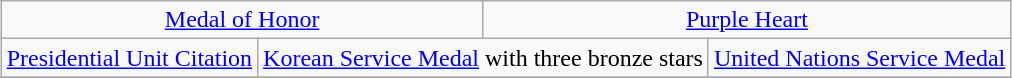<table class="wikitable" style="margin:1em auto; text-align:center;">
<tr>
<td colspan="3"><a href='#'>Medal of Honor</a></td>
<td colspan="3"><a href='#'>Purple Heart</a></td>
</tr>
<tr>
<td colspan="2"><a href='#'>Presidential Unit Citation</a></td>
<td colspan="2"><a href='#'>Korean Service Medal</a> with three bronze stars</td>
<td colspan="2"><a href='#'>United Nations Service Medal</a></td>
</tr>
<tr>
</tr>
</table>
